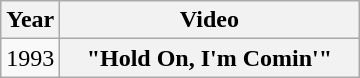<table class="wikitable plainrowheaders">
<tr>
<th>Year</th>
<th style="width:12em;">Video</th>
</tr>
<tr>
<td>1993</td>
<th scope="row">"Hold On, I'm Comin'"</th>
</tr>
</table>
